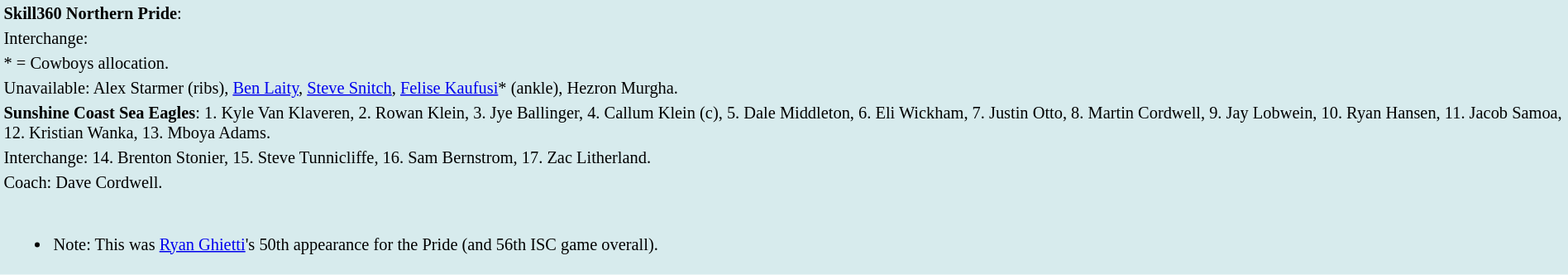<table style="background:#d7ebed; font-size:85%; width:100%;">
<tr>
<td><strong>Skill360 Northern Pride</strong>:             </td>
</tr>
<tr>
<td>Interchange:    </td>
</tr>
<tr>
<td>* = Cowboys allocation.</td>
</tr>
<tr>
<td>Unavailable: Alex Starmer (ribs), <a href='#'>Ben Laity</a>, <a href='#'>Steve Snitch</a>, <a href='#'>Felise Kaufusi</a>* (ankle), Hezron Murgha.</td>
</tr>
<tr>
<td><strong>Sunshine Coast Sea Eagles</strong>: 1. Kyle Van Klaveren, 2. Rowan Klein, 3. Jye Ballinger, 4. Callum Klein (c), 5. Dale Middleton, 6. Eli Wickham, 7. Justin Otto, 8. Martin Cordwell, 9. Jay Lobwein, 10. Ryan Hansen, 11. Jacob Samoa, 12. Kristian Wanka, 13. Mboya Adams.</td>
</tr>
<tr>
<td>Interchange: 14. Brenton Stonier, 15. Steve Tunnicliffe, 16. Sam Bernstrom, 17. Zac Litherland.</td>
</tr>
<tr>
<td>Coach: Dave Cordwell.</td>
</tr>
<tr>
<td><br><ul><li>Note: This was <a href='#'>Ryan Ghietti</a>'s 50th appearance for the Pride (and 56th ISC game overall).</li></ul></td>
</tr>
</table>
